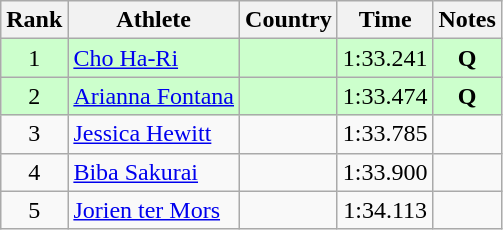<table class="wikitable sortable" style="text-align:center">
<tr>
<th>Rank</th>
<th>Athlete</th>
<th>Country</th>
<th>Time</th>
<th>Notes</th>
</tr>
<tr bgcolor="#ccffcc">
<td>1</td>
<td align=left><a href='#'>Cho Ha-Ri</a></td>
<td align=left></td>
<td>1:33.241</td>
<td><strong>Q</strong></td>
</tr>
<tr bgcolor="#ccffcc">
<td>2</td>
<td align=left><a href='#'>Arianna Fontana</a></td>
<td align=left></td>
<td>1:33.474</td>
<td><strong>Q</strong></td>
</tr>
<tr>
<td>3</td>
<td align=left><a href='#'>Jessica Hewitt</a></td>
<td align=left></td>
<td>1:33.785</td>
<td></td>
</tr>
<tr>
<td>4</td>
<td align=left><a href='#'>Biba Sakurai</a></td>
<td align=left></td>
<td>1:33.900</td>
<td></td>
</tr>
<tr>
<td>5</td>
<td align=left><a href='#'>Jorien ter Mors</a></td>
<td align=left></td>
<td>1:34.113</td>
<td></td>
</tr>
</table>
